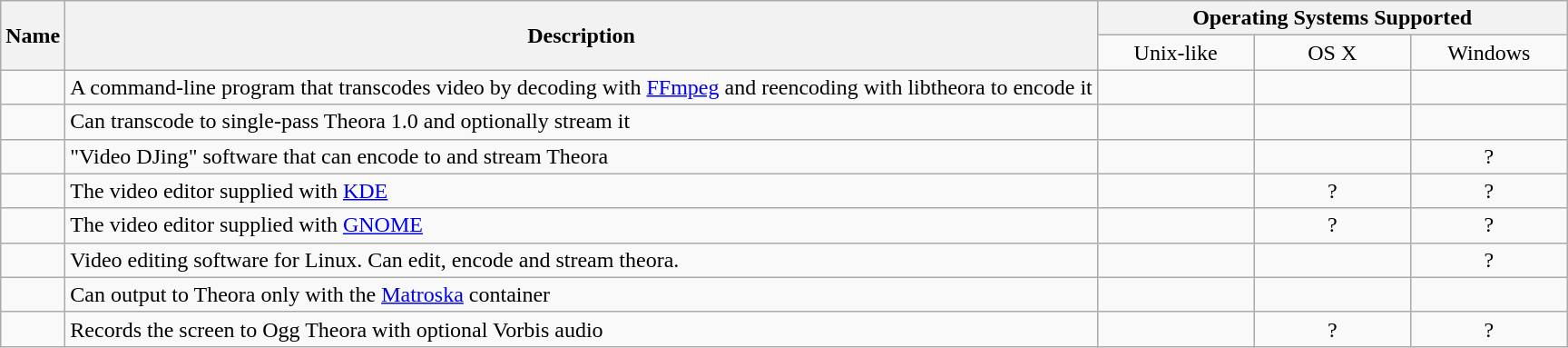<table style="text-align: center;" class="wikitable">
<tr>
<th rowspan="2">Name</th>
<th rowspan="2">Description</th>
<th colspan="3">Operating Systems Supported</th>
</tr>
<tr>
<td style="width: 10%;">Unix-like</td>
<td style="width: 10%;">OS X</td>
<td style="width: 10%;">Windows</td>
</tr>
<tr>
<td style="text-align: left;"><br></td>
<td style="text-align: left;">A command-line program that transcodes video by decoding with <a href='#'>FFmpeg</a> and reencoding with libtheora to encode it</td>
<td></td>
<td></td>
<td></td>
</tr>
<tr>
<td style="text-align: left;"><br></td>
<td style="text-align: left;">Can transcode to single-pass Theora 1.0 and optionally stream it</td>
<td></td>
<td></td>
<td></td>
</tr>
<tr>
<td style="text-align: left;"><br></td>
<td style="text-align: left;">"Video DJing" software that can encode to and stream Theora</td>
<td></td>
<td></td>
<td>?</td>
</tr>
<tr>
<td style="text-align: left;"><br></td>
<td style="text-align: left;">The video editor supplied with <a href='#'>KDE</a></td>
<td></td>
<td>?</td>
<td>?</td>
</tr>
<tr>
<td style="text-align: left;"><br></td>
<td style="text-align: left;">The video editor supplied with <a href='#'>GNOME</a></td>
<td></td>
<td>?</td>
<td>?</td>
</tr>
<tr>
<td style="text-align: left;"><br></td>
<td style="text-align: left;">Video editing software for Linux. Can edit, encode and stream theora.</td>
<td></td>
<td></td>
<td>?</td>
</tr>
<tr>
<td style="text-align: left;"><br></td>
<td style="text-align: left;">Can output to Theora only with the <a href='#'>Matroska</a> container</td>
<td></td>
<td></td>
<td></td>
</tr>
<tr>
<td style="text-align: left;"><br></td>
<td style="text-align: left;">Records the screen to Ogg Theora with optional Vorbis audio</td>
<td></td>
<td>?</td>
<td>?</td>
</tr>
</table>
